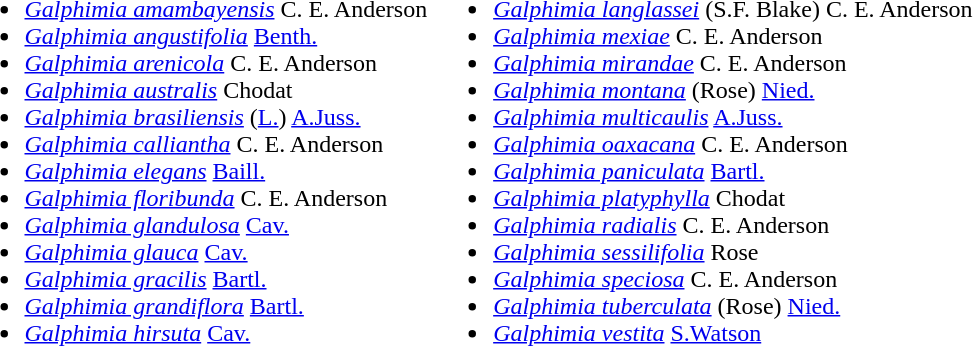<table>
<tr align=top>
<td><br><ul><li><em><a href='#'>Galphimia amambayensis</a></em> C. E. Anderson</li><li><em><a href='#'>Galphimia angustifolia</a></em> <a href='#'>Benth.</a></li><li><em><a href='#'>Galphimia arenicola</a></em> C. E. Anderson</li><li><em><a href='#'>Galphimia australis</a></em> Chodat</li><li><em><a href='#'>Galphimia brasiliensis</a></em> (<a href='#'>L.</a>) <a href='#'>A.Juss.</a></li><li><em><a href='#'>Galphimia calliantha</a></em> C. E. Anderson</li><li><em><a href='#'>Galphimia elegans</a></em> <a href='#'>Baill.</a></li><li><em><a href='#'>Galphimia floribunda</a></em> C. E. Anderson</li><li><em><a href='#'>Galphimia glandulosa</a></em> <a href='#'>Cav.</a></li><li><em><a href='#'>Galphimia glauca</a></em> <a href='#'>Cav.</a></li><li><em><a href='#'>Galphimia gracilis</a></em> <a href='#'>Bartl.</a></li><li><em><a href='#'>Galphimia grandiflora</a></em> <a href='#'>Bartl.</a></li><li><em><a href='#'>Galphimia hirsuta</a></em> <a href='#'>Cav.</a></li></ul></td>
<td><br><ul><li><em><a href='#'>Galphimia langlassei</a></em> (S.F. Blake) C. E. Anderson</li><li><em><a href='#'>Galphimia mexiae</a></em> C. E. Anderson</li><li><em><a href='#'>Galphimia mirandae</a></em> C. E. Anderson</li><li><em><a href='#'>Galphimia montana</a></em> (Rose) <a href='#'>Nied.</a></li><li><em><a href='#'>Galphimia multicaulis</a></em> <a href='#'>A.Juss.</a></li><li><em><a href='#'>Galphimia oaxacana</a></em> C. E. Anderson</li><li><em><a href='#'>Galphimia paniculata</a></em> <a href='#'>Bartl.</a></li><li><em><a href='#'>Galphimia platyphylla</a></em> Chodat</li><li><em><a href='#'>Galphimia radialis</a></em> C. E. Anderson</li><li><em><a href='#'>Galphimia sessilifolia</a></em> Rose</li><li><em><a href='#'>Galphimia speciosa</a></em> C. E. Anderson</li><li><em><a href='#'>Galphimia tuberculata</a></em> (Rose) <a href='#'>Nied.</a></li><li><em><a href='#'>Galphimia vestita</a></em> <a href='#'>S.Watson</a></li></ul></td>
</tr>
</table>
